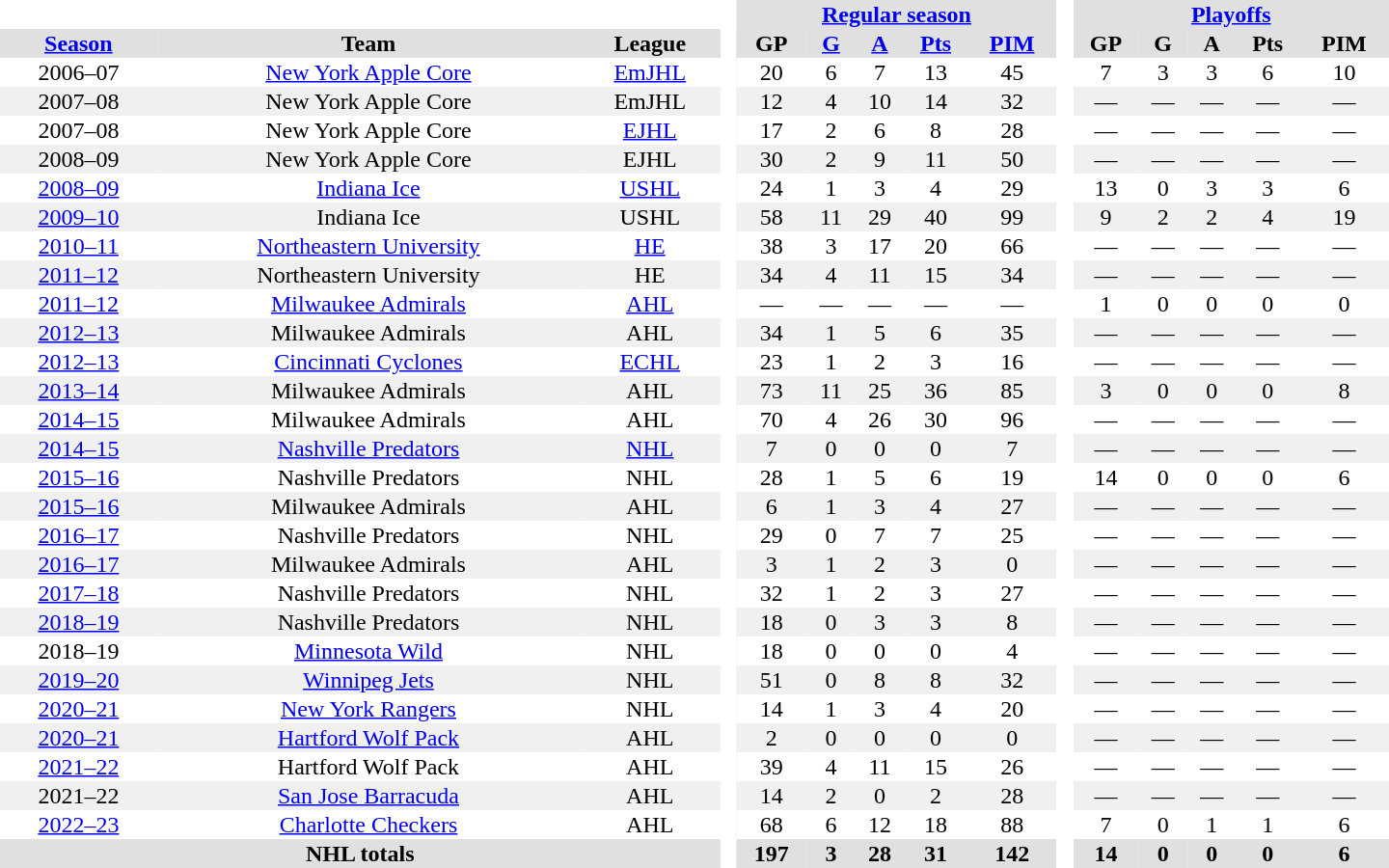<table border="0" cellpadding="1" cellspacing="0" style="text-align:center; width:60em;">
<tr style="background:#e0e0e0;">
<th colspan="3"  bgcolor="#ffffff"> </th>
<th rowspan="99" bgcolor="#ffffff"> </th>
<th colspan="5"><a href='#'>Regular season</a></th>
<th rowspan="99" bgcolor="#ffffff"> </th>
<th colspan="5"><a href='#'>Playoffs</a></th>
</tr>
<tr style="background:#e0e0e0;">
<th><a href='#'>Season</a></th>
<th>Team</th>
<th>League</th>
<th>GP</th>
<th><a href='#'>G</a></th>
<th><a href='#'>A</a></th>
<th><a href='#'>Pts</a></th>
<th><a href='#'>PIM</a></th>
<th>GP</th>
<th>G</th>
<th>A</th>
<th>Pts</th>
<th>PIM</th>
</tr>
<tr>
<td>2006–07</td>
<td><a href='#'>New York Apple Core</a></td>
<td><a href='#'>EmJHL</a></td>
<td>20</td>
<td>6</td>
<td>7</td>
<td>13</td>
<td>45</td>
<td>7</td>
<td>3</td>
<td>3</td>
<td>6</td>
<td>10</td>
</tr>
<tr bgcolor="#f0f0f0">
<td>2007–08</td>
<td>New York Apple Core</td>
<td>EmJHL</td>
<td>12</td>
<td>4</td>
<td>10</td>
<td>14</td>
<td>32</td>
<td>—</td>
<td>—</td>
<td>—</td>
<td>—</td>
<td>—</td>
</tr>
<tr>
<td>2007–08</td>
<td>New York Apple Core</td>
<td><a href='#'>EJHL</a></td>
<td>17</td>
<td>2</td>
<td>6</td>
<td>8</td>
<td>28</td>
<td>—</td>
<td>—</td>
<td>—</td>
<td>—</td>
<td>—</td>
</tr>
<tr bgcolor="#f0f0f0">
<td>2008–09</td>
<td>New York Apple Core</td>
<td>EJHL</td>
<td>30</td>
<td>2</td>
<td>9</td>
<td>11</td>
<td>50</td>
<td>—</td>
<td>—</td>
<td>—</td>
<td>—</td>
<td>—</td>
</tr>
<tr>
<td><a href='#'>2008–09</a></td>
<td><a href='#'>Indiana Ice</a></td>
<td><a href='#'>USHL</a></td>
<td>24</td>
<td>1</td>
<td>3</td>
<td>4</td>
<td>29</td>
<td>13</td>
<td>0</td>
<td>3</td>
<td>3</td>
<td>6</td>
</tr>
<tr bgcolor="#f0f0f0">
<td><a href='#'>2009–10</a></td>
<td>Indiana Ice</td>
<td>USHL</td>
<td>58</td>
<td>11</td>
<td>29</td>
<td>40</td>
<td>99</td>
<td>9</td>
<td>2</td>
<td>2</td>
<td>4</td>
<td>19</td>
</tr>
<tr>
<td><a href='#'>2010–11</a></td>
<td><a href='#'>Northeastern University</a></td>
<td><a href='#'>HE</a></td>
<td>38</td>
<td>3</td>
<td>17</td>
<td>20</td>
<td>66</td>
<td>—</td>
<td>—</td>
<td>—</td>
<td>—</td>
<td>—</td>
</tr>
<tr bgcolor="#f0f0f0">
<td><a href='#'>2011–12</a></td>
<td>Northeastern University</td>
<td>HE</td>
<td>34</td>
<td>4</td>
<td>11</td>
<td>15</td>
<td>34</td>
<td>—</td>
<td>—</td>
<td>—</td>
<td>—</td>
<td>—</td>
</tr>
<tr>
<td><a href='#'>2011–12</a></td>
<td><a href='#'>Milwaukee Admirals</a></td>
<td><a href='#'>AHL</a></td>
<td>—</td>
<td>—</td>
<td>—</td>
<td>—</td>
<td>—</td>
<td>1</td>
<td>0</td>
<td>0</td>
<td>0</td>
<td>0</td>
</tr>
<tr bgcolor="#f0f0f0">
<td><a href='#'>2012–13</a></td>
<td>Milwaukee Admirals</td>
<td>AHL</td>
<td>34</td>
<td>1</td>
<td>5</td>
<td>6</td>
<td>35</td>
<td>—</td>
<td>—</td>
<td>—</td>
<td>—</td>
<td>—</td>
</tr>
<tr>
<td><a href='#'>2012–13</a></td>
<td><a href='#'>Cincinnati Cyclones</a></td>
<td><a href='#'>ECHL</a></td>
<td>23</td>
<td>1</td>
<td>2</td>
<td>3</td>
<td>16</td>
<td>—</td>
<td>—</td>
<td>—</td>
<td>—</td>
<td>—</td>
</tr>
<tr bgcolor="#f0f0f0">
<td><a href='#'>2013–14</a></td>
<td>Milwaukee Admirals</td>
<td>AHL</td>
<td>73</td>
<td>11</td>
<td>25</td>
<td>36</td>
<td>85</td>
<td>3</td>
<td>0</td>
<td>0</td>
<td>0</td>
<td>8</td>
</tr>
<tr>
<td><a href='#'>2014–15</a></td>
<td>Milwaukee Admirals</td>
<td>AHL</td>
<td>70</td>
<td>4</td>
<td>26</td>
<td>30</td>
<td>96</td>
<td>—</td>
<td>—</td>
<td>—</td>
<td>—</td>
<td>—</td>
</tr>
<tr bgcolor="#f0f0f0">
<td><a href='#'>2014–15</a></td>
<td><a href='#'>Nashville Predators</a></td>
<td><a href='#'>NHL</a></td>
<td>7</td>
<td>0</td>
<td>0</td>
<td>0</td>
<td>7</td>
<td>—</td>
<td>—</td>
<td>—</td>
<td>—</td>
<td>—</td>
</tr>
<tr>
<td><a href='#'>2015–16</a></td>
<td>Nashville Predators</td>
<td>NHL</td>
<td>28</td>
<td>1</td>
<td>5</td>
<td>6</td>
<td>19</td>
<td>14</td>
<td>0</td>
<td>0</td>
<td>0</td>
<td>6</td>
</tr>
<tr bgcolor="#f0f0f0">
<td><a href='#'>2015–16</a></td>
<td>Milwaukee Admirals</td>
<td>AHL</td>
<td>6</td>
<td>1</td>
<td>3</td>
<td>4</td>
<td>27</td>
<td>—</td>
<td>—</td>
<td>—</td>
<td>—</td>
<td>—</td>
</tr>
<tr>
<td><a href='#'>2016–17</a></td>
<td>Nashville Predators</td>
<td>NHL</td>
<td>29</td>
<td>0</td>
<td>7</td>
<td>7</td>
<td>25</td>
<td>—</td>
<td>—</td>
<td>—</td>
<td>—</td>
<td>—</td>
</tr>
<tr bgcolor="#f0f0f0">
<td><a href='#'>2016–17</a></td>
<td>Milwaukee Admirals</td>
<td>AHL</td>
<td>3</td>
<td>1</td>
<td>2</td>
<td>3</td>
<td>0</td>
<td>—</td>
<td>—</td>
<td>—</td>
<td>—</td>
<td>—</td>
</tr>
<tr>
<td><a href='#'>2017–18</a></td>
<td>Nashville Predators</td>
<td>NHL</td>
<td>32</td>
<td>1</td>
<td>2</td>
<td>3</td>
<td>27</td>
<td>—</td>
<td>—</td>
<td>—</td>
<td>—</td>
<td>—</td>
</tr>
<tr bgcolor="#f0f0f0">
<td><a href='#'>2018–19</a></td>
<td>Nashville Predators</td>
<td>NHL</td>
<td>18</td>
<td>0</td>
<td>3</td>
<td>3</td>
<td>8</td>
<td>—</td>
<td>—</td>
<td>—</td>
<td>—</td>
<td>—</td>
</tr>
<tr>
<td>2018–19</td>
<td><a href='#'>Minnesota Wild</a></td>
<td>NHL</td>
<td>18</td>
<td>0</td>
<td>0</td>
<td>0</td>
<td>4</td>
<td>—</td>
<td>—</td>
<td>—</td>
<td>—</td>
<td>—</td>
</tr>
<tr bgcolor="#f0f0f0">
<td><a href='#'>2019–20</a></td>
<td><a href='#'>Winnipeg Jets</a></td>
<td>NHL</td>
<td>51</td>
<td>0</td>
<td>8</td>
<td>8</td>
<td>32</td>
<td>—</td>
<td>—</td>
<td>—</td>
<td>—</td>
<td>—</td>
</tr>
<tr>
<td><a href='#'>2020–21</a></td>
<td><a href='#'>New York Rangers</a></td>
<td>NHL</td>
<td>14</td>
<td>1</td>
<td>3</td>
<td>4</td>
<td>20</td>
<td>—</td>
<td>—</td>
<td>—</td>
<td>—</td>
<td>—</td>
</tr>
<tr bgcolor="#f0f0f0">
<td><a href='#'>2020–21</a></td>
<td><a href='#'>Hartford Wolf Pack</a></td>
<td>AHL</td>
<td>2</td>
<td>0</td>
<td>0</td>
<td>0</td>
<td>0</td>
<td>—</td>
<td>—</td>
<td>—</td>
<td>—</td>
<td>—</td>
</tr>
<tr>
<td><a href='#'>2021–22</a></td>
<td>Hartford Wolf Pack</td>
<td>AHL</td>
<td>39</td>
<td>4</td>
<td>11</td>
<td>15</td>
<td>26</td>
<td>—</td>
<td>—</td>
<td>—</td>
<td>—</td>
<td>—</td>
</tr>
<tr bgcolor="#f0f0f0">
<td>2021–22</td>
<td><a href='#'>San Jose Barracuda</a></td>
<td>AHL</td>
<td>14</td>
<td>2</td>
<td>0</td>
<td>2</td>
<td>28</td>
<td>—</td>
<td>—</td>
<td>—</td>
<td>—</td>
<td>—</td>
</tr>
<tr>
<td><a href='#'>2022–23</a></td>
<td><a href='#'>Charlotte Checkers</a></td>
<td>AHL</td>
<td>68</td>
<td>6</td>
<td>12</td>
<td>18</td>
<td>88</td>
<td>7</td>
<td>0</td>
<td>1</td>
<td>1</td>
<td>6</td>
</tr>
<tr ALIGN="center" bgcolor="#e0e0e0">
<th colspan="3">NHL totals</th>
<th>197</th>
<th>3</th>
<th>28</th>
<th>31</th>
<th>142</th>
<th>14</th>
<th>0</th>
<th>0</th>
<th>0</th>
<th>6</th>
</tr>
</table>
